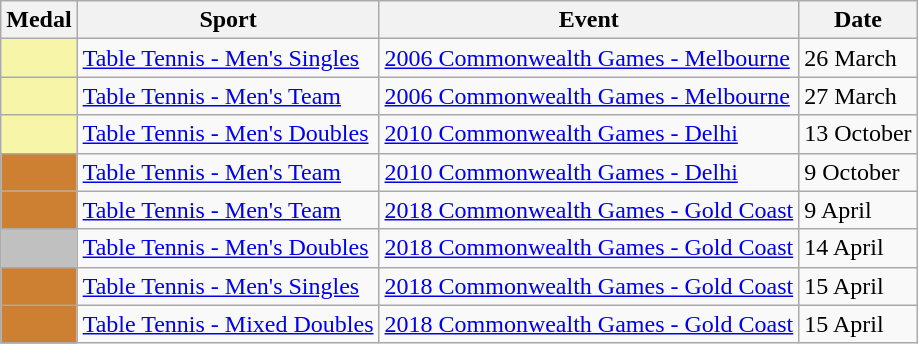<table class="wikitable sortable">
<tr>
<th>Medal</th>
<th>Sport</th>
<th>Event</th>
<th>Date</th>
</tr>
<tr>
<td style="background:#f7f6a8;"></td>
<td><a href='#'>Table Tennis - Men's Singles</a></td>
<td><a href='#'>2006 Commonwealth Games - Melbourne</a></td>
<td>26 March</td>
</tr>
<tr>
<td style="background:#f7f6a8;"></td>
<td><a href='#'>Table Tennis - Men's Team</a></td>
<td><a href='#'>2006 Commonwealth Games - Melbourne</a></td>
<td>27 March</td>
</tr>
<tr>
<td style="background:#f7f6a8;"></td>
<td><a href='#'>Table Tennis - Men's Doubles</a></td>
<td><a href='#'>2010 Commonwealth Games - Delhi</a></td>
<td>13 October</td>
</tr>
<tr>
<td style="background:#cd7f32;"></td>
<td><a href='#'>Table Tennis - Men's Team</a></td>
<td><a href='#'>2010 Commonwealth Games - Delhi</a></td>
<td>9 October</td>
</tr>
<tr>
<td style="background:#cd7f32;"></td>
<td><a href='#'>Table Tennis - Men's Team</a></td>
<td><a href='#'>2018 Commonwealth Games - Gold Coast</a></td>
<td>9 April</td>
</tr>
<tr>
<td style="background:#c0c0c0;"></td>
<td><a href='#'>Table Tennis - Men's Doubles</a></td>
<td><a href='#'>2018 Commonwealth Games - Gold Coast</a></td>
<td>14 April</td>
</tr>
<tr>
<td style="background:#cd7f32;"></td>
<td><a href='#'>Table Tennis - Men's Singles</a></td>
<td><a href='#'>2018 Commonwealth Games - Gold Coast</a></td>
<td>15 April</td>
</tr>
<tr>
<td style="background:#cd7f32;"></td>
<td><a href='#'>Table Tennis - Mixed Doubles</a></td>
<td><a href='#'>2018 Commonwealth Games - Gold Coast</a></td>
<td>15 April</td>
</tr>
</table>
